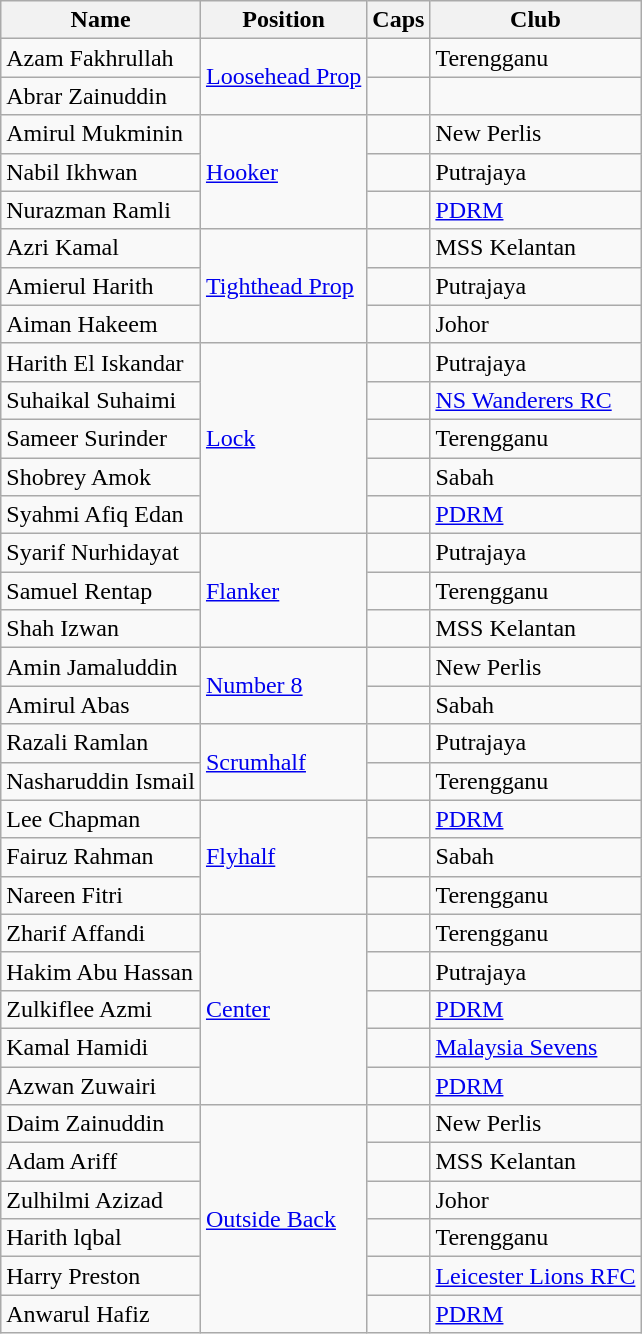<table class="wikitable">
<tr>
<th>Name</th>
<th>Position</th>
<th>Caps</th>
<th>Club</th>
</tr>
<tr>
<td>Azam Fakhrullah</td>
<td rowspan="2"><a href='#'>Loosehead Prop</a></td>
<td></td>
<td> Terengganu</td>
</tr>
<tr>
<td>Abrar Zainuddin</td>
<td></td>
<td></td>
</tr>
<tr>
<td>Amirul Mukminin</td>
<td rowspan="3"><a href='#'>Hooker</a></td>
<td></td>
<td> New Perlis</td>
</tr>
<tr>
<td>Nabil Ikhwan</td>
<td></td>
<td> Putrajaya</td>
</tr>
<tr>
<td>Nurazman Ramli</td>
<td></td>
<td> <a href='#'>PDRM</a></td>
</tr>
<tr>
<td>Azri Kamal</td>
<td rowspan="3"><a href='#'>Tighthead Prop</a></td>
<td></td>
<td> MSS Kelantan</td>
</tr>
<tr>
<td>Amierul Harith</td>
<td></td>
<td> Putrajaya</td>
</tr>
<tr>
<td>Aiman Hakeem</td>
<td></td>
<td> Johor</td>
</tr>
<tr>
<td>Harith El Iskandar</td>
<td rowspan="5"><a href='#'>Lock</a></td>
<td></td>
<td> Putrajaya</td>
</tr>
<tr>
<td>Suhaikal Suhaimi</td>
<td></td>
<td> <a href='#'>NS Wanderers RC</a></td>
</tr>
<tr>
<td>Sameer Surinder</td>
<td></td>
<td> Terengganu</td>
</tr>
<tr>
<td>Shobrey Amok</td>
<td></td>
<td> Sabah</td>
</tr>
<tr>
<td>Syahmi Afiq Edan</td>
<td></td>
<td> <a href='#'>PDRM</a></td>
</tr>
<tr>
<td>Syarif Nurhidayat</td>
<td rowspan="3"><a href='#'>Flanker</a></td>
<td></td>
<td> Putrajaya</td>
</tr>
<tr>
<td>Samuel Rentap</td>
<td></td>
<td> Terengganu</td>
</tr>
<tr>
<td>Shah Izwan</td>
<td></td>
<td> MSS Kelantan</td>
</tr>
<tr>
<td>Amin Jamaluddin</td>
<td rowspan="2"><a href='#'>Number 8</a></td>
<td></td>
<td> New Perlis</td>
</tr>
<tr>
<td>Amirul Abas</td>
<td></td>
<td> Sabah</td>
</tr>
<tr>
<td>Razali Ramlan</td>
<td rowspan="2"><a href='#'>Scrumhalf</a></td>
<td></td>
<td> Putrajaya</td>
</tr>
<tr>
<td>Nasharuddin Ismail</td>
<td></td>
<td> Terengganu</td>
</tr>
<tr>
<td>Lee Chapman</td>
<td rowspan="3"><a href='#'>Flyhalf</a></td>
<td></td>
<td> <a href='#'>PDRM</a></td>
</tr>
<tr>
<td>Fairuz Rahman</td>
<td></td>
<td> Sabah</td>
</tr>
<tr>
<td>Nareen Fitri</td>
<td></td>
<td> Terengganu</td>
</tr>
<tr>
<td>Zharif Affandi</td>
<td rowspan="5"><a href='#'>Center</a></td>
<td></td>
<td> Terengganu</td>
</tr>
<tr>
<td>Hakim Abu Hassan</td>
<td></td>
<td> Putrajaya</td>
</tr>
<tr>
<td>Zulkiflee Azmi</td>
<td></td>
<td> <a href='#'>PDRM</a></td>
</tr>
<tr>
<td>Kamal Hamidi</td>
<td></td>
<td> <a href='#'>Malaysia Sevens</a></td>
</tr>
<tr>
<td>Azwan Zuwairi</td>
<td></td>
<td> <a href='#'>PDRM</a></td>
</tr>
<tr>
<td>Daim Zainuddin</td>
<td rowspan="6"><a href='#'>Outside Back</a></td>
<td></td>
<td> New Perlis</td>
</tr>
<tr>
<td>Adam Ariff</td>
<td></td>
<td> MSS Kelantan</td>
</tr>
<tr>
<td>Zulhilmi Azizad</td>
<td></td>
<td> Johor</td>
</tr>
<tr>
<td>Harith lqbal</td>
<td></td>
<td> Terengganu</td>
</tr>
<tr>
<td>Harry Preston</td>
<td></td>
<td> <a href='#'>Leicester Lions RFC</a></td>
</tr>
<tr>
<td>Anwarul Hafiz</td>
<td></td>
<td> <a href='#'>PDRM</a></td>
</tr>
</table>
